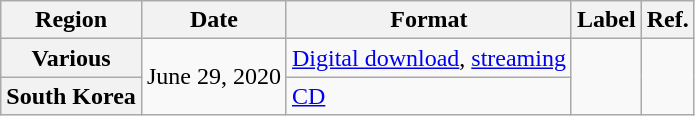<table class="wikitable plainrowheaders">
<tr>
<th>Region</th>
<th>Date</th>
<th>Format</th>
<th>Label</th>
<th>Ref.</th>
</tr>
<tr>
<th scope="row">Various</th>
<td rowspan="2">June 29, 2020</td>
<td><a href='#'>Digital download</a>, <a href='#'>streaming</a></td>
<td rowspan="2"></td>
<td rowspan="2"></td>
</tr>
<tr>
<th scope="row">South Korea</th>
<td><a href='#'>CD</a></td>
</tr>
</table>
